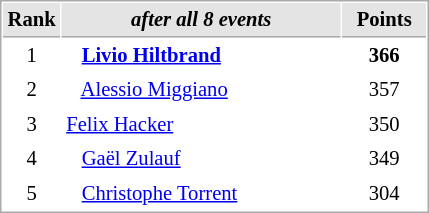<table cellspacing="1" cellpadding="3" style="border:1px solid #aaa; font-size:86%;">
<tr style="background:#e4e4e4;">
<th style="border-bottom:1px solid #AAAAAA; width: 10px;">Rank</th>
<th style="border-bottom:1px solid #AAAAAA; width: 180px;"><em>after all 8 events</em></th>
<th style="border-bottom:1px solid #AAAAAA; width: 50px;">Points</th>
</tr>
<tr>
<td align=center>1</td>
<td>   <strong><a href='#'>Livio Hiltbrand</a></strong></td>
<td align=center><strong>366</strong></td>
</tr>
<tr>
<td align=center>2</td>
<td>   <a href='#'>Alessio Miggiano</a></td>
<td align=center>357</td>
</tr>
<tr>
<td align=center>3</td>
<td> <a href='#'>Felix Hacker</a></td>
<td align=center>350</td>
</tr>
<tr>
<td align=center>4</td>
<td>   <a href='#'>Gaël Zulauf</a></td>
<td align=center>349</td>
</tr>
<tr>
<td align=center>5</td>
<td>   <a href='#'>Christophe Torrent</a></td>
<td align=center>304</td>
</tr>
</table>
